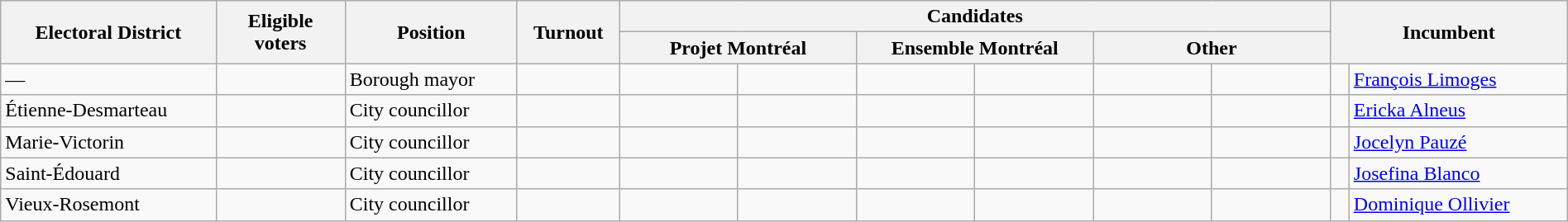<table class="wikitable" width="100%">
<tr>
<th width=10% rowspan=2>Electoral District</th>
<th width=6% rowspan=2>Eligible voters</th>
<th width=8% rowspan=2>Position</th>
<th width=4% rowspan=2>Turnout</th>
<th colspan=6>Candidates</th>
<th width=11% colspan=2 rowspan=2>Incumbent</th>
</tr>
<tr>
<th width=11% colspan=2 ><span>Projet Montréal</span></th>
<th width=11% colspan=2 ><span>Ensemble Montréal</span></th>
<th width=11% colspan=2 >Other</th>
</tr>
<tr>
<td>—</td>
<td></td>
<td>Borough mayor</td>
<td></td>
<td></td>
<td></td>
<td></td>
<td></td>
<td></td>
<td></td>
<td> </td>
<td><a href='#'>François Limoges</a></td>
</tr>
<tr>
<td>Étienne-Desmarteau</td>
<td></td>
<td>City councillor</td>
<td></td>
<td></td>
<td></td>
<td></td>
<td></td>
<td></td>
<td></td>
<td> </td>
<td><a href='#'>Ericka Alneus</a></td>
</tr>
<tr>
<td>Marie-Victorin</td>
<td></td>
<td>City councillor</td>
<td></td>
<td></td>
<td></td>
<td></td>
<td></td>
<td></td>
<td></td>
<td> </td>
<td><a href='#'>Jocelyn Pauzé</a></td>
</tr>
<tr>
<td>Saint-Édouard</td>
<td></td>
<td>City councillor</td>
<td></td>
<td></td>
<td></td>
<td></td>
<td></td>
<td></td>
<td></td>
<td> </td>
<td><a href='#'>Josefina Blanco</a></td>
</tr>
<tr>
<td>Vieux-Rosemont</td>
<td></td>
<td>City councillor</td>
<td></td>
<td></td>
<td></td>
<td></td>
<td></td>
<td></td>
<td></td>
<td> </td>
<td><a href='#'>Dominique Ollivier</a></td>
</tr>
</table>
